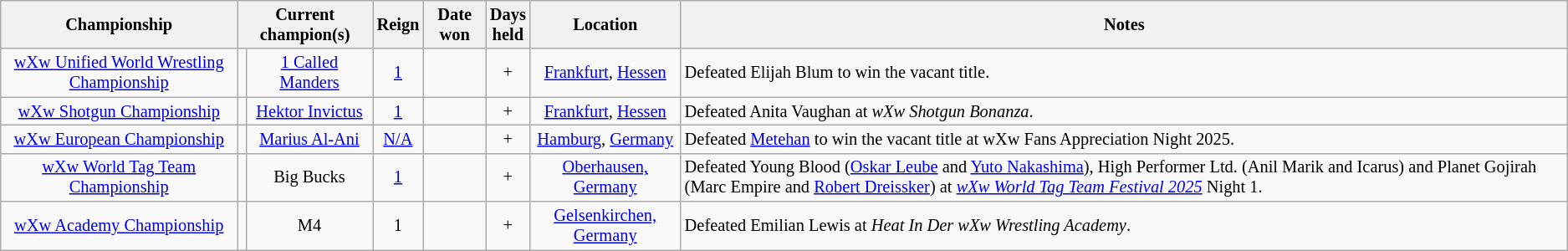<table class="wikitable sortable" style="text-align: center; font-size:85%;">
<tr>
<th>Championship</th>
<th colspan=2>Current champion(s)</th>
<th>Reign</th>
<th>Date won</th>
<th>Days<br>held</th>
<th>Location</th>
<th>Notes</th>
</tr>
<tr>
<td><a href='#'>wXw Unified World Wrestling Championship</a></td>
<td></td>
<td><a href='#'>1 Called Manders</a></td>
<td><a href='#'>1</a></td>
<td></td>
<td>+</td>
<td><a href='#'>Frankfurt</a>, <a href='#'>Hessen</a></td>
<td align=left>Defeated Elijah Blum to win the vacant title.</td>
</tr>
<tr>
<td><a href='#'>wXw Shotgun Championship</a></td>
<td></td>
<td><a href='#'>Hektor Invictus</a></td>
<td><a href='#'>1</a></td>
<td></td>
<td>+</td>
<td><a href='#'>Frankfurt</a>, <a href='#'>Hessen</a></td>
<td align=left>Defeated Anita Vaughan at <em>wXw Shotgun Bonanza</em>.</td>
</tr>
<tr>
<td><a href='#'>wXw European Championship</a></td>
<td></td>
<td><a href='#'>Marius Al-Ani</a></td>
<td><a href='#'>N/A</a></td>
<td></td>
<td>+</td>
<td><a href='#'>Hamburg</a>, <a href='#'>Germany</a></td>
<td align=left>Defeated <a href='#'>Metehan</a> to win the vacant title at wXw Fans Appreciation Night 2025.</td>
</tr>
<tr>
<td><a href='#'>wXw World Tag Team Championship</a></td>
<td><br></td>
<td>Big Bucks<br></td>
<td><a href='#'>1<br></a></td>
<td></td>
<td>+</td>
<td><a href='#'>Oberhausen, Germany</a></td>
<td align=left>Defeated Young Blood (<a href='#'>Oskar Leube</a> and <a href='#'>Yuto Nakashima</a>), High Performer Ltd. (Anil Marik and Icarus) and Planet Gojirah (Marc Empire and <a href='#'>Robert Dreissker</a>) at <em><a href='#'>wXw World Tag Team Festival 2025</a></em> Night 1.</td>
</tr>
<tr>
<td><a href='#'>wXw Academy Championship</a></td>
<td></td>
<td>M4</td>
<td>1</td>
<td></td>
<td>+</td>
<td><a href='#'>Gelsenkirchen, Germany</a></td>
<td align=left>Defeated Emilian Lewis at <em>Heat In Der wXw Wrestling Academy</em>.</td>
</tr>
</table>
